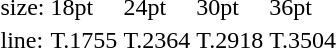<table style="margin-left:40px;">
<tr>
<td>size:</td>
<td>18pt</td>
<td>24pt</td>
<td>30pt</td>
<td>36pt</td>
</tr>
<tr>
<td>line:</td>
<td>T.1755</td>
<td>T.2364</td>
<td>T.2918</td>
<td>T.3504</td>
</tr>
</table>
